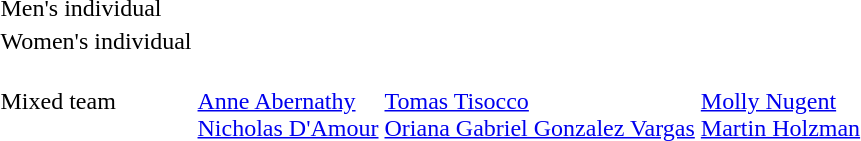<table>
<tr>
<td>Men's individual</td>
<td></td>
<td></td>
<td></td>
</tr>
<tr>
<td>Women's individual</td>
<td></td>
<td></td>
<td></td>
</tr>
<tr>
<td>Mixed team</td>
<td><br><a href='#'>Anne Abernathy</a><br><a href='#'>Nicholas D'Amour</a></td>
<td><br><a href='#'>Tomas Tisocco</a><br><a href='#'>Oriana Gabriel Gonzalez Vargas</a></td>
<td><br><a href='#'>Molly Nugent</a><br><a href='#'>Martin Holzman</a></td>
</tr>
</table>
